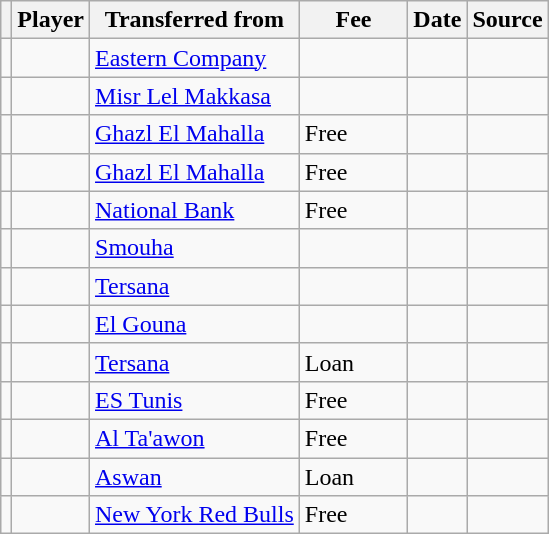<table class="wikitable plainrowheaders sortable">
<tr>
<th></th>
<th scope="col">Player</th>
<th>Transferred from</th>
<th style="width: 65px;">Fee</th>
<th scope="col">Date</th>
<th scope="col">Source</th>
</tr>
<tr>
<td align="center"></td>
<td></td>
<td> <a href='#'>Eastern Company</a></td>
<td></td>
<td></td>
<td></td>
</tr>
<tr>
<td align="center"></td>
<td></td>
<td> <a href='#'>Misr Lel Makkasa</a></td>
<td></td>
<td></td>
<td></td>
</tr>
<tr>
<td align="center"></td>
<td></td>
<td> <a href='#'>Ghazl El Mahalla</a></td>
<td>Free</td>
<td></td>
<td></td>
</tr>
<tr>
<td align="center"></td>
<td></td>
<td> <a href='#'>Ghazl El Mahalla</a></td>
<td>Free</td>
<td></td>
<td></td>
</tr>
<tr>
<td align="center"></td>
<td></td>
<td> <a href='#'>National Bank</a></td>
<td>Free</td>
<td></td>
<td></td>
</tr>
<tr>
<td align="center"></td>
<td></td>
<td> <a href='#'>Smouha</a></td>
<td></td>
<td></td>
<td></td>
</tr>
<tr>
<td align="center"></td>
<td></td>
<td> <a href='#'>Tersana</a></td>
<td></td>
<td></td>
<td></td>
</tr>
<tr>
<td align="center"></td>
<td></td>
<td> <a href='#'>El Gouna</a></td>
<td></td>
<td></td>
<td></td>
</tr>
<tr>
<td align="center"></td>
<td></td>
<td> <a href='#'>Tersana</a></td>
<td>Loan</td>
<td></td>
<td></td>
</tr>
<tr>
<td align="center"></td>
<td></td>
<td> <a href='#'>ES Tunis</a></td>
<td>Free</td>
<td></td>
<td></td>
</tr>
<tr>
<td align="center"></td>
<td></td>
<td> <a href='#'>Al Ta'awon</a></td>
<td>Free</td>
<td></td>
<td></td>
</tr>
<tr>
<td align="center"></td>
<td></td>
<td> <a href='#'>Aswan</a></td>
<td>Loan</td>
<td></td>
<td></td>
</tr>
<tr>
<td align="center"></td>
<td></td>
<td> <a href='#'>New York Red Bulls</a></td>
<td>Free</td>
<td></td>
<td></td>
</tr>
</table>
